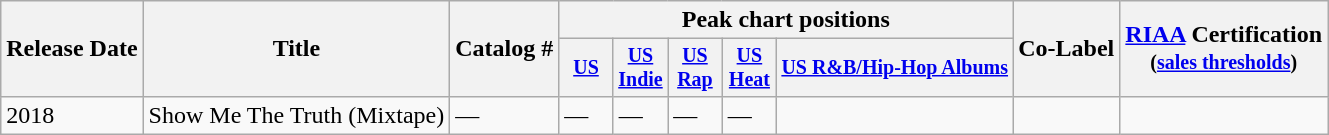<table class="wikitable">
<tr>
<th rowspan="2">Release Date</th>
<th rowspan="2">Title</th>
<th rowspan="2">Catalog #</th>
<th colspan="5">Peak chart positions</th>
<th rowspan="2">Co-Label</th>
<th rowspan="2"><a href='#'>RIAA</a> Certification<br><small>(<a href='#'>sales thresholds</a>)</small></th>
</tr>
<tr style="font-size:smaller;">
<th style="width:30px;"><a href='#'>US</a></th>
<th style="width:30px;"><a href='#'>US Indie</a></th>
<th style="width:30px;"><a href='#'>US Rap</a></th>
<th style="width:30px;"><a href='#'>US Heat</a></th>
<th style="sidth:30px;"><a href='#'>US R&B/Hip-Hop Albums</a></th>
</tr>
<tr>
<td>2018</td>
<td>Show Me The Truth (Mixtape)</td>
<td>—</td>
<td>—</td>
<td>—</td>
<td>—</td>
<td>—</td>
<td></td>
<td></td>
</tr>
</table>
